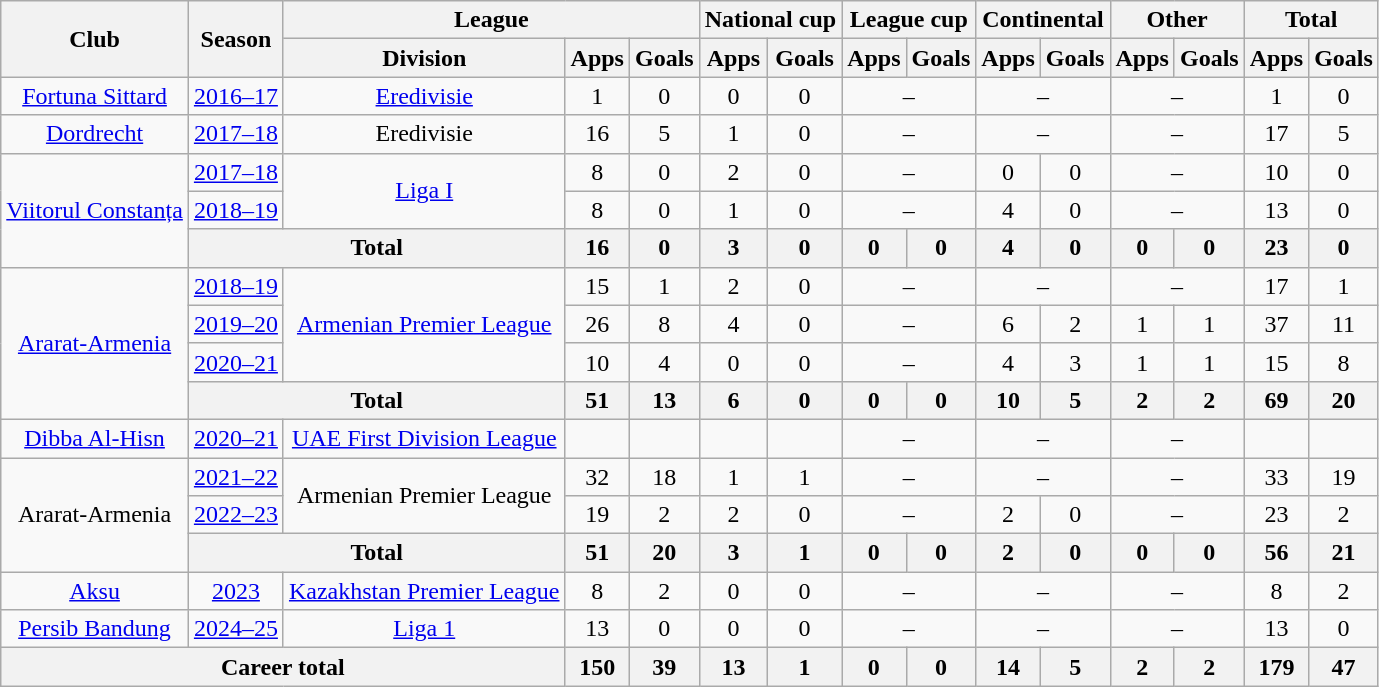<table class="wikitable" style="text-align: center">
<tr>
<th rowspan="2">Club</th>
<th rowspan="2">Season</th>
<th colspan="3">League</th>
<th colspan="2">National cup</th>
<th colspan="2">League cup</th>
<th colspan="2">Continental</th>
<th colspan="2">Other</th>
<th colspan="2">Total</th>
</tr>
<tr>
<th>Division</th>
<th>Apps</th>
<th>Goals</th>
<th>Apps</th>
<th>Goals</th>
<th>Apps</th>
<th>Goals</th>
<th>Apps</th>
<th>Goals</th>
<th>Apps</th>
<th>Goals</th>
<th>Apps</th>
<th>Goals</th>
</tr>
<tr>
<td><a href='#'>Fortuna Sittard</a></td>
<td><a href='#'>2016–17</a></td>
<td><a href='#'>Eredivisie</a></td>
<td>1</td>
<td>0</td>
<td>0</td>
<td>0</td>
<td colspan="2">–</td>
<td colspan="2">–</td>
<td colspan="2">–</td>
<td>1</td>
<td>0</td>
</tr>
<tr>
<td><a href='#'>Dordrecht</a></td>
<td><a href='#'>2017–18</a></td>
<td>Eredivisie</td>
<td>16</td>
<td>5</td>
<td>1</td>
<td>0</td>
<td colspan="2">–</td>
<td colspan="2">–</td>
<td colspan="2">–</td>
<td>17</td>
<td>5</td>
</tr>
<tr>
<td rowspan="3"><a href='#'>Viitorul Constanța</a></td>
<td><a href='#'>2017–18</a></td>
<td rowspan="2"><a href='#'>Liga I</a></td>
<td>8</td>
<td>0</td>
<td>2</td>
<td>0</td>
<td colspan="2">–</td>
<td>0</td>
<td>0</td>
<td colspan="2">–</td>
<td>10</td>
<td>0</td>
</tr>
<tr>
<td><a href='#'>2018–19</a></td>
<td>8</td>
<td>0</td>
<td>1</td>
<td>0</td>
<td colspan="2">–</td>
<td>4</td>
<td>0</td>
<td colspan="2">–</td>
<td>13</td>
<td>0</td>
</tr>
<tr>
<th colspan="2">Total</th>
<th>16</th>
<th>0</th>
<th>3</th>
<th>0</th>
<th>0</th>
<th>0</th>
<th>4</th>
<th>0</th>
<th>0</th>
<th>0</th>
<th>23</th>
<th>0</th>
</tr>
<tr>
<td rowspan="4"><a href='#'>Ararat-Armenia</a></td>
<td><a href='#'>2018–19</a></td>
<td rowspan="3"><a href='#'>Armenian Premier League</a></td>
<td>15</td>
<td>1</td>
<td>2</td>
<td>0</td>
<td colspan="2">–</td>
<td colspan="2">–</td>
<td colspan="2">–</td>
<td>17</td>
<td>1</td>
</tr>
<tr>
<td><a href='#'>2019–20</a></td>
<td>26</td>
<td>8</td>
<td>4</td>
<td>0</td>
<td colspan="2">–</td>
<td>6</td>
<td>2</td>
<td>1</td>
<td>1</td>
<td>37</td>
<td>11</td>
</tr>
<tr>
<td><a href='#'>2020–21</a></td>
<td>10</td>
<td>4</td>
<td>0</td>
<td>0</td>
<td colspan="2">–</td>
<td>4</td>
<td>3</td>
<td>1</td>
<td>1</td>
<td>15</td>
<td>8</td>
</tr>
<tr>
<th colspan="2">Total</th>
<th>51</th>
<th>13</th>
<th>6</th>
<th>0</th>
<th>0</th>
<th>0</th>
<th>10</th>
<th>5</th>
<th>2</th>
<th>2</th>
<th>69</th>
<th>20</th>
</tr>
<tr>
<td><a href='#'>Dibba Al-Hisn</a></td>
<td><a href='#'>2020–21</a></td>
<td><a href='#'>UAE First Division League</a></td>
<td></td>
<td></td>
<td></td>
<td></td>
<td colspan="2">–</td>
<td colspan="2">–</td>
<td colspan="2">–</td>
<td></td>
<td></td>
</tr>
<tr>
<td rowspan="3">Ararat-Armenia</td>
<td><a href='#'>2021–22</a></td>
<td rowspan="2">Armenian Premier League</td>
<td>32</td>
<td>18</td>
<td>1</td>
<td>1</td>
<td colspan="2">–</td>
<td colspan="2">–</td>
<td colspan="2">–</td>
<td>33</td>
<td>19</td>
</tr>
<tr>
<td><a href='#'>2022–23</a></td>
<td>19</td>
<td>2</td>
<td>2</td>
<td>0</td>
<td colspan="2">–</td>
<td>2</td>
<td>0</td>
<td colspan="2">–</td>
<td>23</td>
<td>2</td>
</tr>
<tr>
<th colspan="2">Total</th>
<th>51</th>
<th>20</th>
<th>3</th>
<th>1</th>
<th>0</th>
<th>0</th>
<th>2</th>
<th>0</th>
<th>0</th>
<th>0</th>
<th>56</th>
<th>21</th>
</tr>
<tr>
<td><a href='#'>Aksu</a></td>
<td><a href='#'>2023</a></td>
<td><a href='#'>Kazakhstan Premier League</a></td>
<td>8</td>
<td>2</td>
<td>0</td>
<td>0</td>
<td colspan="2">–</td>
<td colspan="2">–</td>
<td colspan="2">–</td>
<td>8</td>
<td>2</td>
</tr>
<tr>
<td><a href='#'>Persib Bandung</a></td>
<td><a href='#'>2024–25</a></td>
<td><a href='#'>Liga 1</a></td>
<td>13</td>
<td>0</td>
<td>0</td>
<td>0</td>
<td colspan="2">–</td>
<td colspan="2">–</td>
<td colspan="2">–</td>
<td>13</td>
<td>0</td>
</tr>
<tr>
<th colspan="3">Career total</th>
<th>150</th>
<th>39</th>
<th>13</th>
<th>1</th>
<th>0</th>
<th>0</th>
<th>14</th>
<th>5</th>
<th>2</th>
<th>2</th>
<th>179</th>
<th>47</th>
</tr>
</table>
